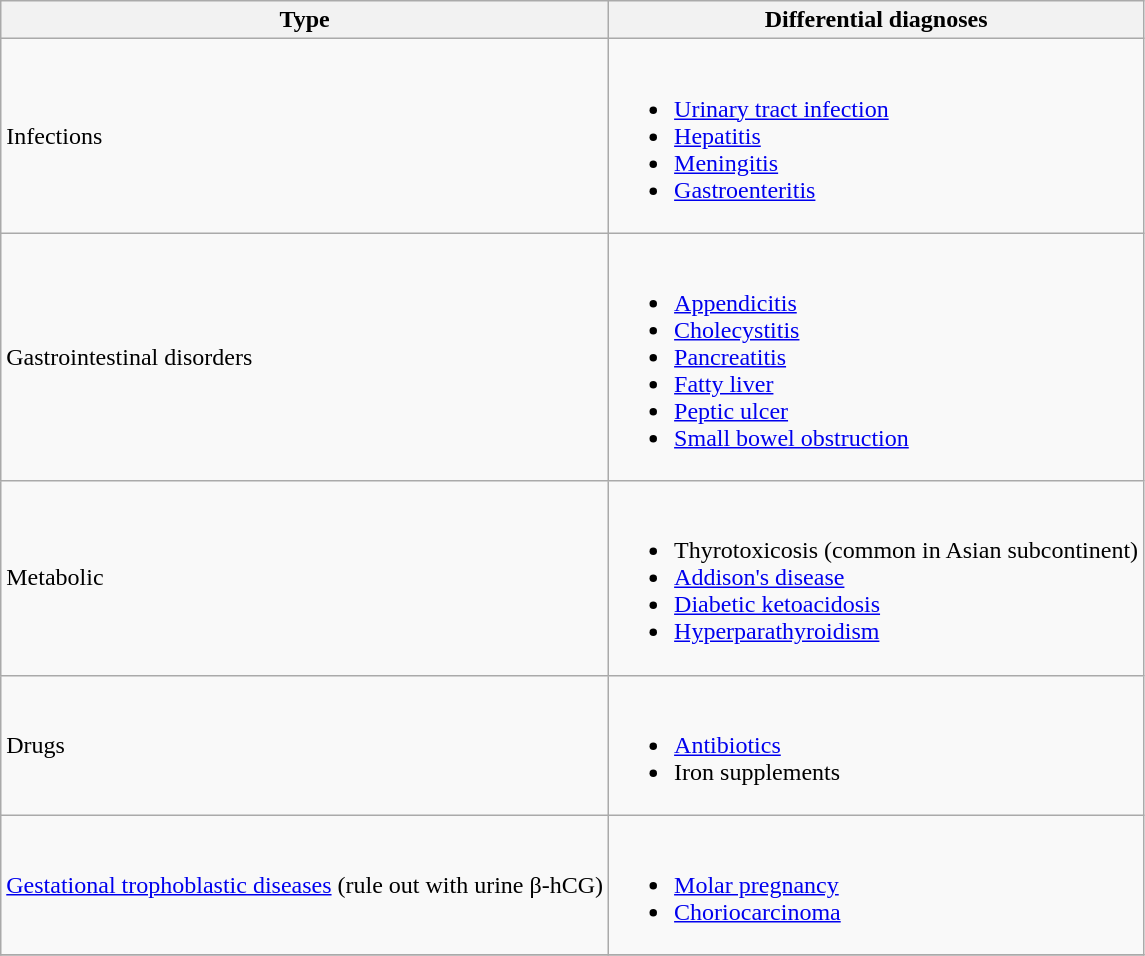<table class="wikitable">
<tr>
<th>Type</th>
<th>Differential diagnoses</th>
</tr>
<tr>
<td>Infections<br></td>
<td><br><ul><li><a href='#'>Urinary tract infection</a></li><li><a href='#'>Hepatitis</a></li><li><a href='#'>Meningitis</a></li><li><a href='#'>Gastroenteritis</a></li></ul></td>
</tr>
<tr>
<td>Gastrointestinal disorders<br></td>
<td><br><ul><li><a href='#'>Appendicitis</a></li><li><a href='#'>Cholecystitis</a></li><li><a href='#'>Pancreatitis</a></li><li><a href='#'>Fatty liver</a></li><li><a href='#'>Peptic ulcer</a></li><li><a href='#'>Small bowel obstruction</a></li></ul></td>
</tr>
<tr>
<td>Metabolic</td>
<td><br><ul><li>Thyrotoxicosis (common in Asian subcontinent)</li><li><a href='#'>Addison's disease</a></li><li><a href='#'>Diabetic ketoacidosis</a></li><li><a href='#'>Hyperparathyroidism</a></li></ul></td>
</tr>
<tr>
<td>Drugs</td>
<td><br><ul><li><a href='#'>Antibiotics</a></li><li>Iron supplements</li></ul></td>
</tr>
<tr>
<td><a href='#'>Gestational trophoblastic diseases</a> (rule out with urine β-hCG)</td>
<td><br><ul><li><a href='#'>Molar pregnancy</a></li><li><a href='#'>Choriocarcinoma</a></li></ul></td>
</tr>
<tr>
</tr>
</table>
